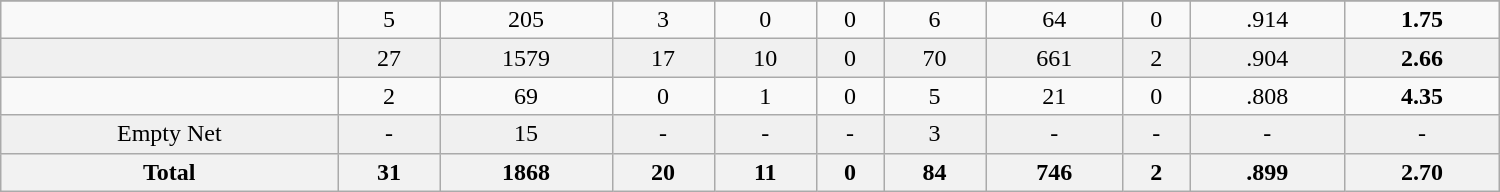<table class="wikitable sortable" width ="1000">
<tr align="center">
</tr>
<tr align="center" bgcolor="">
<td></td>
<td>5</td>
<td>205</td>
<td>3</td>
<td>0</td>
<td>0</td>
<td>6</td>
<td>64</td>
<td>0</td>
<td>.914</td>
<td><strong>1.75</strong></td>
</tr>
<tr align="center" bgcolor="f0f0f0">
<td></td>
<td>27</td>
<td>1579</td>
<td>17</td>
<td>10</td>
<td>0</td>
<td>70</td>
<td>661</td>
<td>2</td>
<td>.904</td>
<td><strong>2.66</strong></td>
</tr>
<tr align="center" bgcolor="">
<td></td>
<td>2</td>
<td>69</td>
<td>0</td>
<td>1</td>
<td>0</td>
<td>5</td>
<td>21</td>
<td>0</td>
<td>.808</td>
<td><strong>4.35</strong></td>
</tr>
<tr align="center" bgcolor="f0f0f0">
<td>Empty Net</td>
<td>-</td>
<td>15</td>
<td>-</td>
<td>-</td>
<td>-</td>
<td>3</td>
<td>-</td>
<td>-</td>
<td>-</td>
<td>-</td>
</tr>
<tr>
<th>Total</th>
<th>31</th>
<th>1868</th>
<th>20</th>
<th>11</th>
<th>0</th>
<th>84</th>
<th>746</th>
<th>2</th>
<th>.899</th>
<th>2.70</th>
</tr>
</table>
